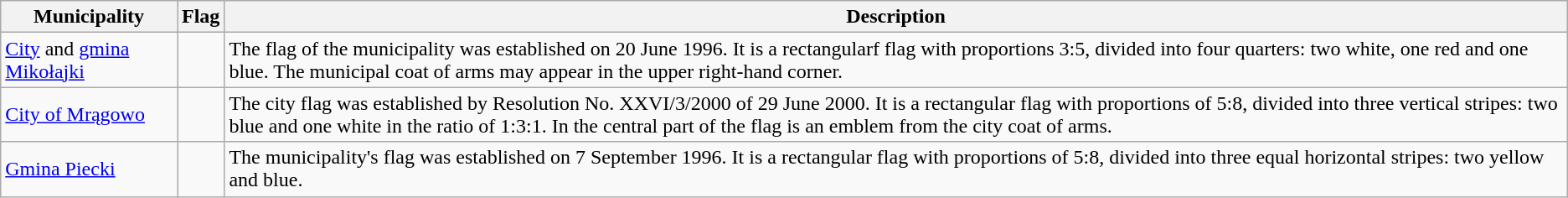<table class="wikitable">
<tr>
<th>Municipality</th>
<th>Flag</th>
<th>Description</th>
</tr>
<tr>
<td><a href='#'>City</a> and <a href='#'>gmina Mikołajki</a></td>
<td></td>
<td>The flag of the municipality was established on 20 June 1996. It is a rectangularf flag with proportions 3:5, divided into four quarters: two white, one red and one blue. The municipal coat of arms may appear in the upper right-hand corner.</td>
</tr>
<tr>
<td><a href='#'>City of Mrągowo</a></td>
<td></td>
<td>The city flag was established by Resolution No. XXVI/3/2000 of 29 June 2000. It is a rectangular flag with proportions of 5:8, divided into three vertical stripes: two blue and one white in the ratio of 1:3:1. In the central part of the flag is an emblem from the city coat of arms.</td>
</tr>
<tr>
<td><a href='#'>Gmina Piecki</a></td>
<td></td>
<td>The municipality's flag was established on 7 September 1996. It is a rectangular flag with proportions of 5:8, divided into three equal horizontal stripes: two yellow and blue.</td>
</tr>
</table>
